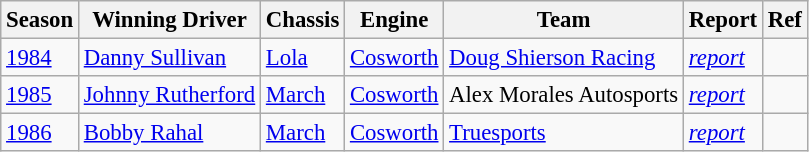<table class="wikitable" style="font-size: 95%;">
<tr>
<th>Season</th>
<th>Winning Driver</th>
<th>Chassis</th>
<th>Engine</th>
<th>Team</th>
<th>Report</th>
<th>Ref</th>
</tr>
<tr>
<td><a href='#'>1984</a></td>
<td> <a href='#'>Danny Sullivan</a></td>
<td><a href='#'>Lola</a></td>
<td><a href='#'>Cosworth</a></td>
<td><a href='#'>Doug Shierson Racing</a></td>
<td><em><a href='#'>report</a></em></td>
<td></td>
</tr>
<tr>
<td><a href='#'>1985</a></td>
<td> <a href='#'>Johnny Rutherford</a></td>
<td><a href='#'>March</a></td>
<td><a href='#'>Cosworth</a></td>
<td>Alex Morales Autosports</td>
<td><em><a href='#'>report</a></em></td>
<td></td>
</tr>
<tr>
<td><a href='#'>1986</a></td>
<td> <a href='#'>Bobby Rahal</a></td>
<td><a href='#'>March</a></td>
<td><a href='#'>Cosworth</a></td>
<td><a href='#'>Truesports</a></td>
<td><em><a href='#'>report</a></em></td>
<td></td>
</tr>
</table>
